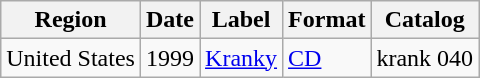<table class="wikitable">
<tr>
<th>Region</th>
<th>Date</th>
<th>Label</th>
<th>Format</th>
<th>Catalog</th>
</tr>
<tr>
<td>United States</td>
<td>1999</td>
<td><a href='#'>Kranky</a></td>
<td><a href='#'>CD</a></td>
<td>krank 040</td>
</tr>
</table>
